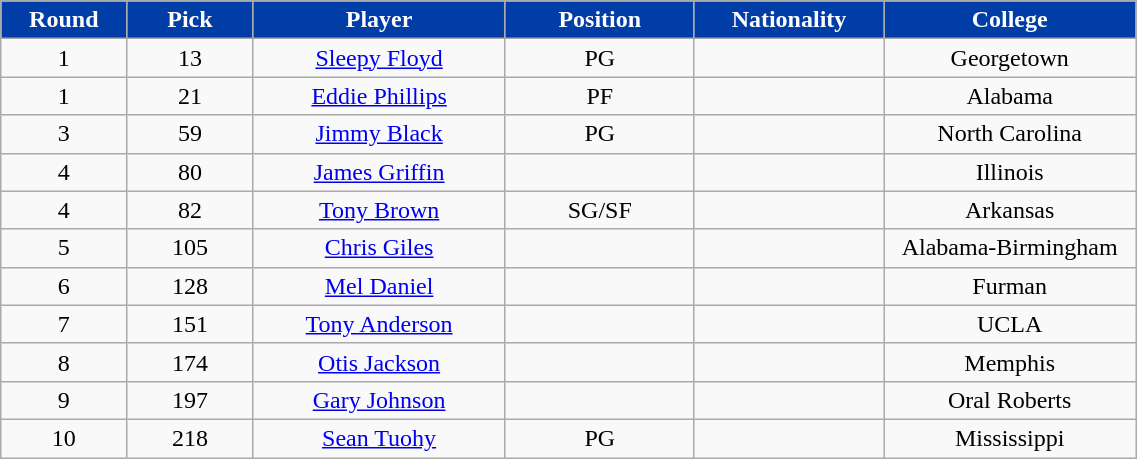<table class="wikitable sortable sortable">
<tr>
<th style="background-color:#003DA6; color:#FFFFFF" width="10%">Round</th>
<th style="background-color:#003DA6; color:#FFFFFF" width="10%">Pick</th>
<th style="background-color:#003DA6; color:#FFFFFF" width="20%">Player</th>
<th style="background-color:#003DA6; color:#FFFFFF" width="15%">Position</th>
<th style="background-color:#003DA6; color:#FFFFFF" width="15%">Nationality</th>
<th style="background-color:#003DA6; color:#FFFFFF" width="20%">College</th>
</tr>
<tr style="text-align: center">
<td>1</td>
<td>13</td>
<td><a href='#'>Sleepy Floyd</a></td>
<td>PG</td>
<td></td>
<td>Georgetown</td>
</tr>
<tr style="text-align: center">
<td>1</td>
<td>21</td>
<td><a href='#'>Eddie Phillips</a></td>
<td>PF</td>
<td></td>
<td>Alabama</td>
</tr>
<tr style="text-align: center">
<td>3</td>
<td>59</td>
<td><a href='#'>Jimmy Black</a></td>
<td>PG</td>
<td></td>
<td>North Carolina</td>
</tr>
<tr style="text-align: center">
<td>4</td>
<td>80</td>
<td><a href='#'>James Griffin</a></td>
<td></td>
<td></td>
<td>Illinois</td>
</tr>
<tr style="text-align: center">
<td>4</td>
<td>82</td>
<td><a href='#'>Tony Brown</a></td>
<td>SG/SF</td>
<td></td>
<td>Arkansas</td>
</tr>
<tr style="text-align: center">
<td>5</td>
<td>105</td>
<td><a href='#'>Chris Giles</a></td>
<td></td>
<td></td>
<td>Alabama-Birmingham</td>
</tr>
<tr style="text-align: center">
<td>6</td>
<td>128</td>
<td><a href='#'>Mel Daniel</a></td>
<td></td>
<td></td>
<td>Furman</td>
</tr>
<tr style="text-align: center">
<td>7</td>
<td>151</td>
<td><a href='#'>Tony Anderson</a></td>
<td></td>
<td></td>
<td>UCLA</td>
</tr>
<tr style="text-align: center">
<td>8</td>
<td>174</td>
<td><a href='#'>Otis Jackson</a></td>
<td></td>
<td></td>
<td>Memphis</td>
</tr>
<tr style="text-align: center">
<td>9</td>
<td>197</td>
<td><a href='#'>Gary Johnson</a></td>
<td></td>
<td></td>
<td>Oral Roberts</td>
</tr>
<tr style="text-align: center">
<td>10</td>
<td>218</td>
<td><a href='#'>Sean Tuohy</a></td>
<td>PG</td>
<td></td>
<td>Mississippi</td>
</tr>
</table>
